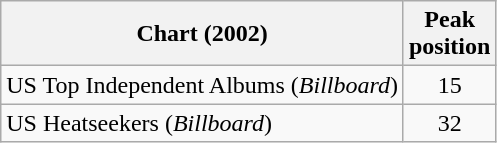<table class="wikitable">
<tr>
<th>Chart (2002)</th>
<th>Peak<br>position</th>
</tr>
<tr>
<td>US Top Independent Albums (<em>Billboard</em>)</td>
<td align="center">15</td>
</tr>
<tr>
<td>US Heatseekers (<em>Billboard</em>)</td>
<td align="center">32</td>
</tr>
</table>
